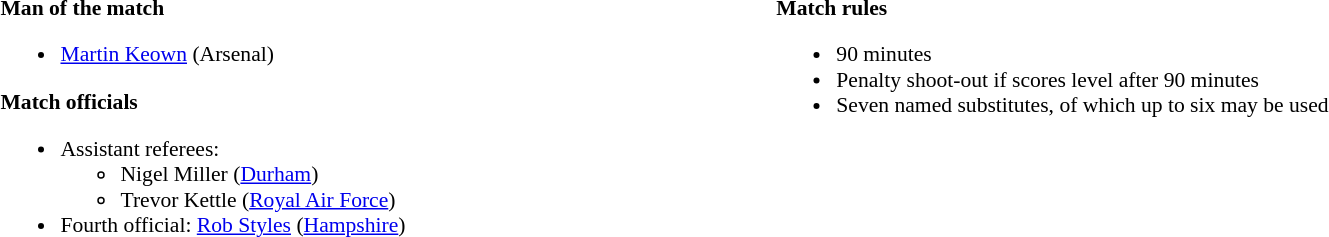<table width=82% style="font-size: 90%">
<tr>
<td width=50% valign=top><br><strong>Man of the match</strong><ul><li><a href='#'>Martin Keown</a> (Arsenal)</li></ul><strong>Match officials</strong><ul><li>Assistant referees:<ul><li>Nigel Miller (<a href='#'>Durham</a>)</li><li>Trevor Kettle (<a href='#'>Royal Air Force</a>)</li></ul></li><li>Fourth official: <a href='#'>Rob Styles</a> (<a href='#'>Hampshire</a>)</li></ul></td>
<td style="width:50%; vertical-align:top"><br><strong>Match rules</strong><ul><li>90 minutes</li><li>Penalty shoot-out if scores level after 90 minutes</li><li>Seven named substitutes, of which up to six may be used</li></ul></td>
</tr>
</table>
